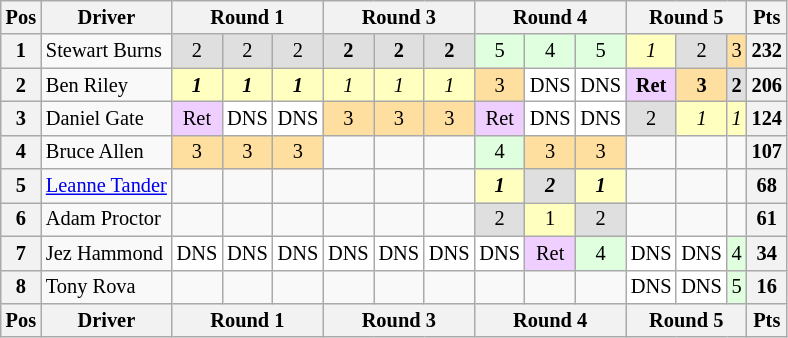<table class="wikitable" style="font-size: 85%; text-align: center;">
<tr>
<th valign="middle">Pos</th>
<th valign="middle">Driver</th>
<th colspan="3">Round 1</th>
<th colspan="3">Round 3</th>
<th colspan="3">Round 4</th>
<th colspan="3">Round 5</th>
<th valign="middle">Pts</th>
</tr>
<tr>
<th>1</th>
<td align=left> Stewart Burns</td>
<td bgcolor="#DFDFDF">2</td>
<td bgcolor="#DFDFDF">2</td>
<td bgcolor="#DFDFDF">2</td>
<td bgcolor="#DFDFDF"><strong>2</strong></td>
<td bgcolor="#DFDFDF"><strong>2</strong></td>
<td bgcolor="#DFDFDF"><strong>2</strong></td>
<td bgcolor="#DFFFDF">5</td>
<td bgcolor="#DFFFDF">4</td>
<td bgcolor="#DFFFDF">5</td>
<td bgcolor="#FFFFBF"><em>1</em></td>
<td bgcolor="#DFDFDF">2</td>
<td bgcolor="#FFDF9F">3</td>
<th>232</th>
</tr>
<tr>
<th>2</th>
<td align=left> Ben Riley</td>
<td bgcolor="#FFFFBF"><strong><em>1</em></strong></td>
<td bgcolor="#FFFFBF"><strong><em>1</em></strong></td>
<td bgcolor="#FFFFBF"><strong><em>1</em></strong></td>
<td bgcolor="#FFFFBF"><em>1</em></td>
<td bgcolor="#FFFFBF"><em>1</em></td>
<td bgcolor="#FFFFBF"><em>1</em></td>
<td bgcolor="#FFDF9F">3</td>
<td bgcolor="#ffffff">DNS</td>
<td bgcolor="#ffffff">DNS</td>
<td bgcolor="#EFCFFF"><strong>Ret</strong></td>
<td bgcolor="#FFDF9F"><strong>3</strong></td>
<td bgcolor="#DFDFDF"><strong>2</strong></td>
<th>206</th>
</tr>
<tr>
<th>3</th>
<td align=left> Daniel Gate</td>
<td bgcolor="#EFCFFF">Ret</td>
<td bgcolor="#ffffff">DNS</td>
<td bgcolor="#ffffff">DNS</td>
<td bgcolor="#FFDF9F">3</td>
<td bgcolor="#FFDF9F">3</td>
<td bgcolor="#FFDF9F">3</td>
<td bgcolor="#EFCFFF">Ret</td>
<td bgcolor="#ffffff">DNS</td>
<td bgcolor="#ffffff">DNS</td>
<td bgcolor="#DFDFDF">2</td>
<td bgcolor="#FFFFBF"><em>1</em></td>
<td bgcolor="#FFFFBF"><em>1</em></td>
<th>124</th>
</tr>
<tr>
<th>4</th>
<td align=left> Bruce Allen</td>
<td bgcolor="#FFDF9F">3</td>
<td bgcolor="#FFDF9F">3</td>
<td bgcolor="#FFDF9F">3</td>
<td></td>
<td></td>
<td></td>
<td bgcolor="#DFFFDF">4</td>
<td bgcolor="#FFDF9F">3</td>
<td bgcolor="#FFDF9F">3</td>
<td></td>
<td></td>
<td></td>
<th>107</th>
</tr>
<tr>
<th>5</th>
<td align=left> <a href='#'>Leanne Tander</a></td>
<td></td>
<td></td>
<td></td>
<td></td>
<td></td>
<td></td>
<td bgcolor="#FFFFBF"><strong><em>1</em></strong></td>
<td bgcolor="#DFDFDF"><strong><em>2</em></strong></td>
<td bgcolor="#FFFFBF"><strong><em>1</em></strong></td>
<td></td>
<td></td>
<td></td>
<th>68</th>
</tr>
<tr>
<th>6</th>
<td align=left> Adam Proctor</td>
<td></td>
<td></td>
<td></td>
<td></td>
<td></td>
<td></td>
<td bgcolor="#DFDFDF">2</td>
<td bgcolor="#FFFFBF">1</td>
<td bgcolor="#DFDFDF">2</td>
<td></td>
<td></td>
<td></td>
<th>61</th>
</tr>
<tr>
<th>7</th>
<td align=left> Jez Hammond</td>
<td bgcolor="#ffffff">DNS</td>
<td bgcolor="#ffffff">DNS</td>
<td bgcolor="#ffffff">DNS</td>
<td bgcolor="#ffffff">DNS</td>
<td bgcolor="#ffffff">DNS</td>
<td bgcolor="#ffffff">DNS</td>
<td bgcolor="#ffffff">DNS</td>
<td bgcolor="#EFCFFF">Ret</td>
<td bgcolor="#DFFFDF">4</td>
<td bgcolor="#ffffff">DNS</td>
<td bgcolor="#ffffff">DNS</td>
<td bgcolor="#DFFFDF">4</td>
<th>34</th>
</tr>
<tr>
<th>8</th>
<td align=left> Tony Rova</td>
<td></td>
<td></td>
<td></td>
<td></td>
<td></td>
<td></td>
<td></td>
<td></td>
<td></td>
<td bgcolor="#ffffff">DNS</td>
<td bgcolor="#ffffff">DNS</td>
<td bgcolor="#DFFFDF">5</td>
<th>16</th>
</tr>
<tr valign="top">
<th valign="middle">Pos</th>
<th valign="middle">Driver</th>
<th colspan="3">Round 1</th>
<th colspan="3">Round 3</th>
<th colspan="3">Round 4</th>
<th colspan="3">Round 5</th>
<th valign="middle">Pts</th>
</tr>
</table>
